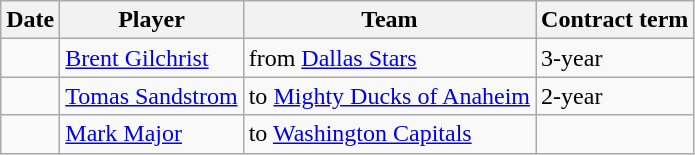<table class="wikitable">
<tr>
<th>Date</th>
<th>Player</th>
<th>Team</th>
<th>Contract term</th>
</tr>
<tr>
<td></td>
<td><a href='#'>Brent Gilchrist</a></td>
<td>from <a href='#'>Dallas Stars</a></td>
<td>3-year</td>
</tr>
<tr>
<td></td>
<td><a href='#'>Tomas Sandstrom</a></td>
<td>to <a href='#'>Mighty Ducks of Anaheim</a></td>
<td>2-year</td>
</tr>
<tr>
<td></td>
<td><a href='#'>Mark Major</a></td>
<td>to <a href='#'>Washington Capitals</a></td>
<td></td>
</tr>
</table>
